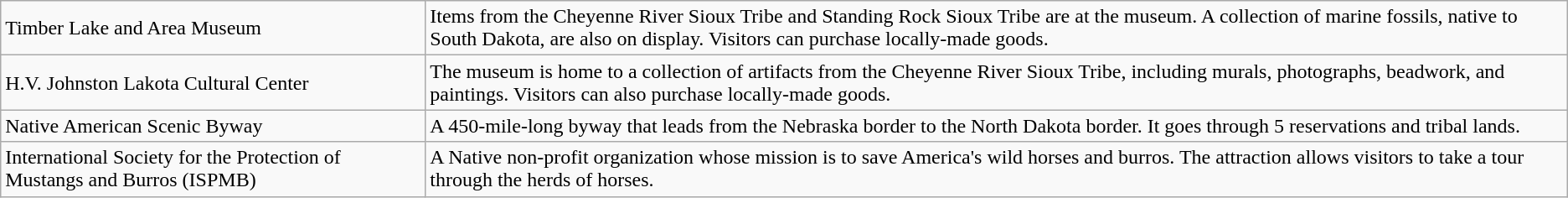<table class="wikitable">
<tr>
<td>Timber Lake and Area Museum</td>
<td>Items from the Cheyenne River Sioux Tribe and Standing Rock Sioux Tribe are at the museum. A collection of marine fossils, native to South Dakota, are also on display. Visitors can purchase locally-made goods.</td>
</tr>
<tr>
<td>H.V. Johnston Lakota Cultural Center</td>
<td>The museum is home to a collection of artifacts from the Cheyenne River Sioux Tribe, including murals, photographs, beadwork, and paintings. Visitors can also purchase locally-made goods.</td>
</tr>
<tr>
<td>Native American Scenic Byway</td>
<td>A 450-mile-long byway that leads from the Nebraska border to the North Dakota border. It goes through 5 reservations and tribal lands.</td>
</tr>
<tr>
<td>International Society for the Protection of Mustangs and Burros (ISPMB)</td>
<td>A Native non-profit organization whose mission is to save America's wild horses and burros. The attraction allows visitors to take a tour through the herds of horses.</td>
</tr>
</table>
